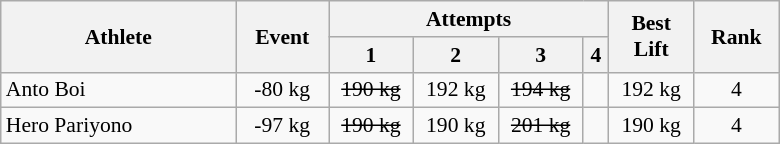<table class="wikitable" style="font-size:90%">
<tr>
<th width=150 rowspan="2">Athlete</th>
<th width=55 rowspan="2">Event</th>
<th width=180 colspan="4">Attempts</th>
<th width=50 rowspan="2">Best Lift</th>
<th width=50 rowspan="2">Rank</th>
</tr>
<tr>
<th>1</th>
<th>2</th>
<th>3</th>
<th>4</th>
</tr>
<tr>
<td>Anto Boi</td>
<td align="center">-80 kg</td>
<td align="center"><s>190 kg</s></td>
<td align="center">192 kg</td>
<td align="center"><s>194 kg</s></td>
<td align="center"></td>
<td align="center">192 kg</td>
<td align="center">4</td>
</tr>
<tr>
<td>Hero Pariyono</td>
<td align="center">-97 kg</td>
<td align="center"><s>190 kg</s></td>
<td align="center">190 kg</td>
<td align="center"><s>201 kg</s></td>
<td align="center"></td>
<td align="center">190 kg</td>
<td align="center">4</td>
</tr>
</table>
